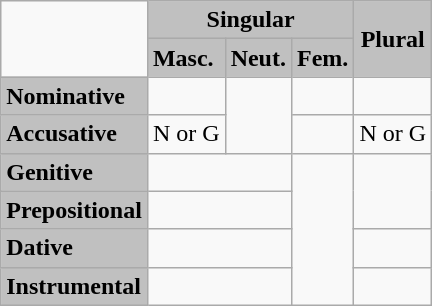<table class="wikitable">
<tr>
<td rowspan=2></td>
<td colspan="3" style="background:#C0C0C0" align="center"><strong>Singular</strong></td>
<td rowspan="2" style="background:#C0C0C0" align="center" valign="center"><strong>Plural</strong></td>
</tr>
<tr>
<td style="background:#C0C0C0"><strong>Masc.</strong></td>
<td style="background:#C0C0C0"><strong>Neut.</strong></td>
<td style="background:#C0C0C0"><strong>Fem.</strong></td>
</tr>
<tr>
<td style="background:#C0C0C0"><strong>Nominative</strong></td>
<td></td>
<td rowspan="2"></td>
<td></td>
<td></td>
</tr>
<tr>
<td style="background:#C0C0C0"><strong>Accusative</strong></td>
<td>N or G</td>
<td></td>
<td>N or G</td>
</tr>
<tr>
<td style="background:#C0C0C0"><strong>Genitive</strong></td>
<td colspan="2"></td>
<td rowspan="4"></td>
<td rowspan="2"></td>
</tr>
<tr>
<td style="background:#C0C0C0"><strong>Prepositional</strong></td>
<td colspan="2"></td>
</tr>
<tr>
<td style="background:#C0C0C0"><strong>Dative</strong></td>
<td colspan="2"></td>
<td></td>
</tr>
<tr>
<td style="background:#C0C0C0"><strong>Instrumental</strong></td>
<td colspan="2"></td>
<td></td>
</tr>
</table>
